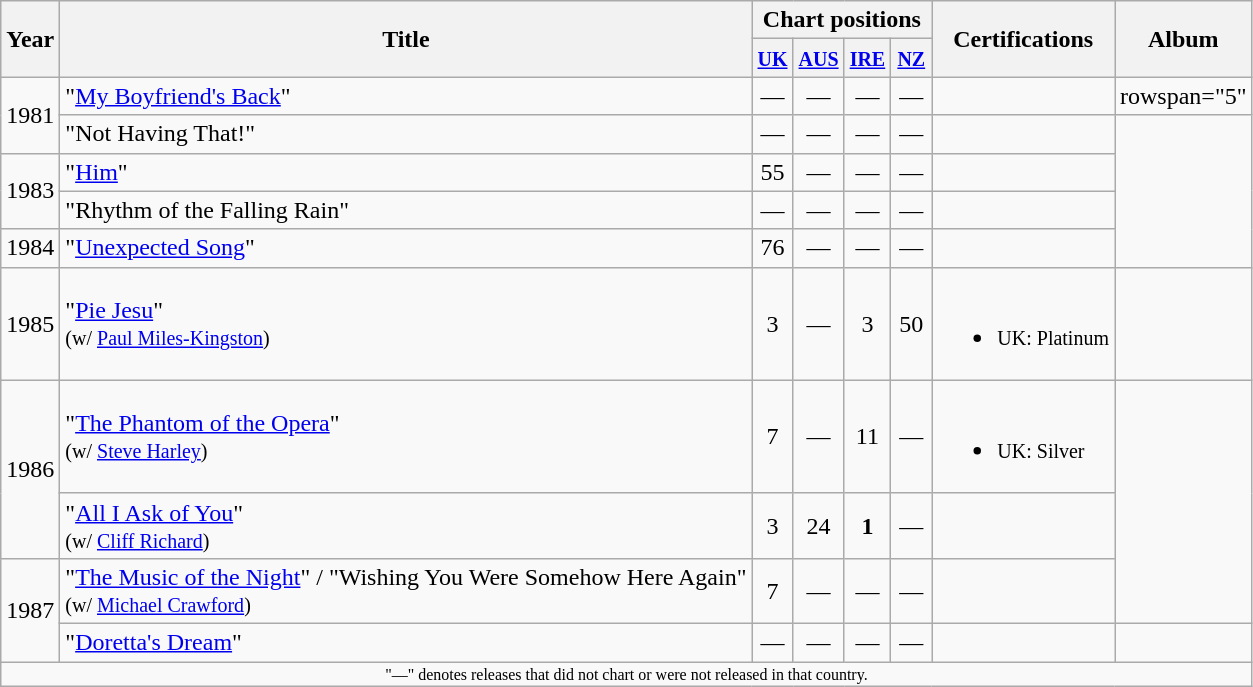<table class="wikitable">
<tr>
<th rowspan="2">Year</th>
<th rowspan="2">Title</th>
<th colspan="4">Chart positions</th>
<th rowspan="2">Certifications</th>
<th rowspan="2">Album</th>
</tr>
<tr>
<th width="20"><small><a href='#'>UK</a></small><br></th>
<th width="20"><small><a href='#'>AUS</a></small><br></th>
<th width="20"><small><a href='#'>IRE</a></small><br></th>
<th width="20"><small><a href='#'>NZ</a></small><br></th>
</tr>
<tr>
<td rowspan="2">1981</td>
<td>"<a href='#'>My Boyfriend's Back</a>"</td>
<td align="center">—</td>
<td align="center">—</td>
<td align="center">—</td>
<td align="center">—</td>
<td align=left></td>
<td>rowspan="5" </td>
</tr>
<tr>
<td>"Not Having That!"</td>
<td align="center">—</td>
<td align="center">—</td>
<td align="center">—</td>
<td align="center">—</td>
<td align=left></td>
</tr>
<tr>
<td rowspan="2">1983</td>
<td>"<a href='#'>Him</a>"</td>
<td align="center">55</td>
<td align="center">—</td>
<td align="center">—</td>
<td align="center">—</td>
<td align=left></td>
</tr>
<tr>
<td>"Rhythm of the Falling Rain"</td>
<td align="center">—</td>
<td align="center">—</td>
<td align="center">—</td>
<td align="center">—</td>
<td align=left></td>
</tr>
<tr>
<td>1984</td>
<td>"<a href='#'>Unexpected Song</a>"</td>
<td align="center">76</td>
<td align="center">—</td>
<td align="center">—</td>
<td align="center">—</td>
<td align=left></td>
</tr>
<tr>
<td>1985</td>
<td>"<a href='#'>Pie Jesu</a>"<br><small>(w/ <a href='#'>Paul Miles-Kingston</a>)</small></td>
<td align="center">3</td>
<td align="center">—</td>
<td align="center">3</td>
<td align="center">50</td>
<td align=left><br><ul><li><small>UK: Platinum</small></li></ul></td>
<td></td>
</tr>
<tr>
<td rowspan="2">1986</td>
<td>"<a href='#'>The Phantom of the Opera</a>"<br><small>(w/ <a href='#'>Steve Harley</a>)</small></td>
<td align="center">7</td>
<td align="center">—</td>
<td align="center">11</td>
<td align="center">—</td>
<td align=left><br><ul><li><small>UK: Silver</small></li></ul></td>
<td rowspan="3"></td>
</tr>
<tr>
<td>"<a href='#'>All I Ask of You</a>"<br><small>(w/ <a href='#'>Cliff Richard</a>)</small></td>
<td align="center">3</td>
<td align="center">24</td>
<td align="center"><strong>1</strong></td>
<td align="center">—</td>
<td align=left></td>
</tr>
<tr>
<td rowspan="2">1987</td>
<td>"<a href='#'>The Music of the Night</a>" / "Wishing You Were Somehow Here Again"<br><small>(w/ <a href='#'>Michael Crawford</a>)</small></td>
<td align="center">7</td>
<td align="center">—</td>
<td align="center">—</td>
<td align="center">—</td>
<td align=left></td>
</tr>
<tr>
<td>"<a href='#'>Doretta's Dream</a>"</td>
<td align="center">—</td>
<td align="center">—</td>
<td align="center">—</td>
<td align="center">—</td>
<td align=left></td>
<td></td>
</tr>
<tr>
<td colspan="8" style="text-align:center; font-size:8pt;">"—" denotes releases that did not chart or were not released in that country.</td>
</tr>
</table>
